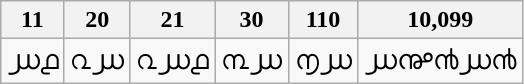<table class="wikitable" style="margin-left:30px">
<tr>
<th>11</th>
<th>20</th>
<th>21</th>
<th>30</th>
<th>110</th>
<th>10,099</th>
</tr>
<tr style="font-size:large" lang="ml">
<td>൰൧</td>
<td>൨൰</td>
<td>൨൰൧</td>
<td>൩൰</td>
<td>൱൰</td>
<td>൰൲൯൰൯</td>
</tr>
</table>
